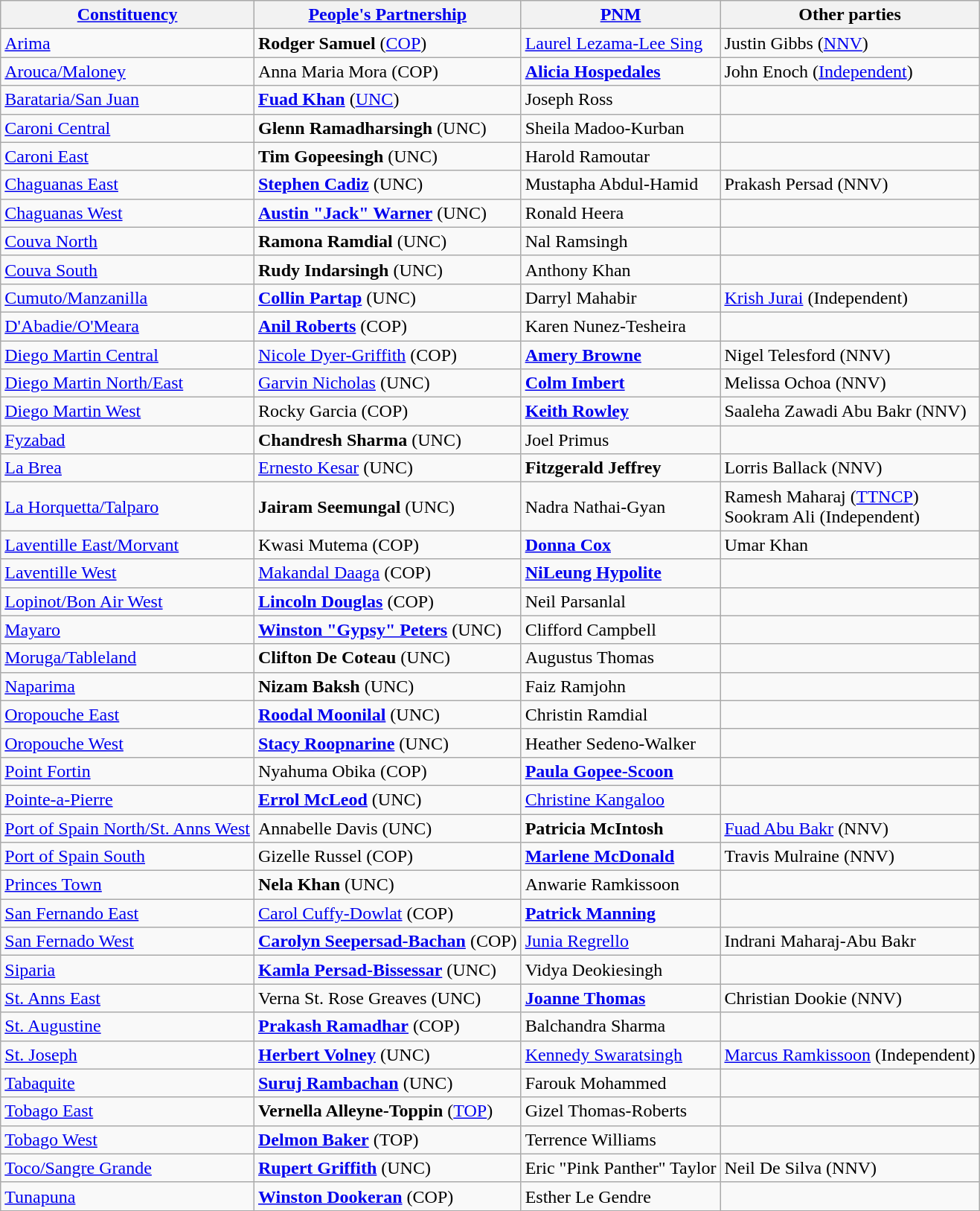<table class="wikitable sortable">
<tr>
<th><a href='#'>Constituency</a></th>
<th><a href='#'>People's Partnership</a></th>
<th><a href='#'>PNM</a></th>
<th>Other parties</th>
</tr>
<tr>
<td><a href='#'>Arima</a></td>
<td><strong>Rodger Samuel</strong> (<a href='#'>COP</a>)</td>
<td><a href='#'>Laurel Lezama-Lee Sing</a></td>
<td>Justin Gibbs (<a href='#'>NNV</a>)</td>
</tr>
<tr>
<td><a href='#'>Arouca/Maloney</a></td>
<td>Anna Maria Mora (COP)</td>
<td><strong><a href='#'>Alicia Hospedales</a></strong></td>
<td>John Enoch (<a href='#'>Independent</a>)</td>
</tr>
<tr>
<td><a href='#'>Barataria/San Juan</a></td>
<td><strong><a href='#'>Fuad Khan</a></strong> (<a href='#'>UNC</a>)</td>
<td>Joseph Ross</td>
<td></td>
</tr>
<tr>
<td><a href='#'>Caroni Central</a></td>
<td><strong>Glenn Ramadharsingh</strong> (UNC)</td>
<td>Sheila Madoo-Kurban</td>
<td></td>
</tr>
<tr>
<td><a href='#'>Caroni East</a></td>
<td><strong>Tim Gopeesingh</strong> (UNC)</td>
<td>Harold Ramoutar</td>
<td></td>
</tr>
<tr>
<td><a href='#'>Chaguanas East</a></td>
<td><strong><a href='#'>Stephen Cadiz</a></strong> (UNC)</td>
<td>Mustapha Abdul-Hamid</td>
<td>Prakash Persad (NNV)</td>
</tr>
<tr>
<td><a href='#'>Chaguanas West</a></td>
<td><strong><a href='#'>Austin "Jack" Warner</a></strong> (UNC)</td>
<td>Ronald Heera</td>
<td></td>
</tr>
<tr>
<td><a href='#'>Couva North</a></td>
<td><strong>Ramona Ramdial</strong> (UNC)</td>
<td>Nal Ramsingh</td>
<td></td>
</tr>
<tr>
<td><a href='#'>Couva South</a></td>
<td><strong>Rudy Indarsingh</strong> (UNC)</td>
<td>Anthony Khan</td>
<td></td>
</tr>
<tr>
<td><a href='#'>Cumuto/Manzanilla</a></td>
<td><strong><a href='#'>Collin Partap</a></strong> (UNC)</td>
<td>Darryl Mahabir</td>
<td><a href='#'>Krish Jurai</a> (Independent)</td>
</tr>
<tr>
<td><a href='#'>D'Abadie/O'Meara</a></td>
<td><strong><a href='#'>Anil Roberts</a></strong> (COP)</td>
<td>Karen Nunez-Tesheira</td>
<td></td>
</tr>
<tr>
<td><a href='#'>Diego Martin Central</a></td>
<td><a href='#'>Nicole Dyer-Griffith</a> (COP)</td>
<td><strong><a href='#'>Amery Browne</a></strong></td>
<td>Nigel Telesford (NNV)</td>
</tr>
<tr>
<td><a href='#'>Diego Martin North/East</a></td>
<td><a href='#'>Garvin Nicholas</a> (UNC)</td>
<td><strong><a href='#'>Colm Imbert</a></strong></td>
<td>Melissa Ochoa (NNV)</td>
</tr>
<tr>
<td><a href='#'>Diego Martin West</a></td>
<td>Rocky Garcia (COP)</td>
<td><strong><a href='#'>Keith Rowley</a></strong></td>
<td>Saaleha Zawadi Abu Bakr (NNV)</td>
</tr>
<tr>
<td><a href='#'>Fyzabad</a></td>
<td><strong>Chandresh Sharma</strong> (UNC)</td>
<td>Joel Primus</td>
<td></td>
</tr>
<tr>
<td><a href='#'>La Brea</a></td>
<td><a href='#'>Ernesto Kesar</a> (UNC)</td>
<td><strong>Fitzgerald Jeffrey</strong></td>
<td>Lorris Ballack (NNV)</td>
</tr>
<tr>
<td><a href='#'>La Horquetta/Talparo</a></td>
<td><strong>Jairam Seemungal</strong> (UNC)</td>
<td>Nadra Nathai-Gyan</td>
<td>Ramesh Maharaj (<a href='#'>TTNCP</a>)<br>Sookram Ali (Independent)</td>
</tr>
<tr>
<td><a href='#'>Laventille East/Morvant</a></td>
<td>Kwasi Mutema (COP)</td>
<td><strong><a href='#'>Donna Cox</a></strong></td>
<td>Umar Khan</td>
</tr>
<tr>
<td><a href='#'>Laventille West</a></td>
<td><a href='#'>Makandal Daaga</a> (COP)</td>
<td><strong><a href='#'>NiLeung Hypolite</a></strong></td>
<td></td>
</tr>
<tr>
<td><a href='#'>Lopinot/Bon Air West</a></td>
<td><strong><a href='#'>Lincoln Douglas</a></strong> (COP)</td>
<td>Neil Parsanlal</td>
<td></td>
</tr>
<tr>
<td><a href='#'>Mayaro</a></td>
<td><strong><a href='#'>Winston "Gypsy" Peters</a></strong> (UNC)</td>
<td>Clifford Campbell</td>
<td></td>
</tr>
<tr>
<td><a href='#'>Moruga/Tableland</a></td>
<td><strong>Clifton De Coteau</strong> (UNC)</td>
<td>Augustus Thomas</td>
<td></td>
</tr>
<tr>
<td><a href='#'>Naparima</a></td>
<td><strong>Nizam Baksh</strong> (UNC)</td>
<td>Faiz Ramjohn</td>
<td></td>
</tr>
<tr>
<td><a href='#'>Oropouche East</a></td>
<td><strong><a href='#'>Roodal Moonilal</a></strong> (UNC)</td>
<td>Christin Ramdial</td>
<td></td>
</tr>
<tr>
<td><a href='#'>Oropouche West</a></td>
<td><strong><a href='#'>Stacy Roopnarine</a></strong> (UNC)</td>
<td>Heather Sedeno-Walker</td>
<td></td>
</tr>
<tr>
<td><a href='#'>Point Fortin</a></td>
<td>Nyahuma Obika (COP)</td>
<td><strong><a href='#'>Paula Gopee-Scoon</a></strong></td>
<td></td>
</tr>
<tr>
<td><a href='#'>Pointe-a-Pierre</a></td>
<td><strong><a href='#'>Errol McLeod</a></strong> (UNC)</td>
<td><a href='#'>Christine Kangaloo</a></td>
<td></td>
</tr>
<tr>
<td><a href='#'>Port of Spain North/St. Anns West</a></td>
<td>Annabelle Davis (UNC)</td>
<td><strong>Patricia McIntosh</strong></td>
<td><a href='#'>Fuad Abu Bakr</a> (NNV)</td>
</tr>
<tr>
<td><a href='#'>Port of Spain South</a></td>
<td>Gizelle Russel (COP)</td>
<td><strong><a href='#'>Marlene McDonald</a></strong></td>
<td>Travis Mulraine (NNV)</td>
</tr>
<tr>
<td><a href='#'>Princes Town</a></td>
<td><strong>Nela Khan</strong> (UNC)</td>
<td>Anwarie Ramkissoon</td>
<td></td>
</tr>
<tr>
<td><a href='#'>San Fernando East</a></td>
<td><a href='#'>Carol Cuffy-Dowlat</a> (COP)</td>
<td><strong><a href='#'>Patrick Manning</a></strong></td>
<td></td>
</tr>
<tr>
<td><a href='#'>San Fernado West</a></td>
<td><strong><a href='#'>Carolyn Seepersad-Bachan</a></strong> (COP)</td>
<td><a href='#'>Junia Regrello</a></td>
<td>Indrani Maharaj-Abu Bakr</td>
</tr>
<tr>
<td><a href='#'>Siparia</a></td>
<td><strong><a href='#'>Kamla Persad-Bissessar</a></strong> (UNC)</td>
<td>Vidya Deokiesingh</td>
<td></td>
</tr>
<tr>
<td><a href='#'>St. Anns East</a></td>
<td>Verna St. Rose Greaves (UNC)</td>
<td><strong><a href='#'>Joanne Thomas</a></strong></td>
<td>Christian Dookie (NNV)</td>
</tr>
<tr>
<td><a href='#'>St. Augustine</a></td>
<td><strong><a href='#'>Prakash Ramadhar</a></strong> (COP)</td>
<td>Balchandra Sharma</td>
<td></td>
</tr>
<tr>
<td><a href='#'>St. Joseph</a></td>
<td><strong><a href='#'>Herbert Volney</a></strong> (UNC)</td>
<td><a href='#'>Kennedy Swaratsingh</a></td>
<td><a href='#'>Marcus Ramkissoon</a> (Independent)</td>
</tr>
<tr>
<td><a href='#'>Tabaquite</a></td>
<td><strong><a href='#'>Suruj Rambachan</a></strong> (UNC)</td>
<td>Farouk Mohammed</td>
<td></td>
</tr>
<tr>
<td><a href='#'>Tobago East</a></td>
<td><strong>Vernella Alleyne-Toppin</strong> (<a href='#'>TOP</a>)</td>
<td>Gizel Thomas-Roberts</td>
<td></td>
</tr>
<tr>
<td><a href='#'>Tobago West</a></td>
<td><strong><a href='#'>Delmon Baker</a></strong> (TOP)</td>
<td>Terrence Williams</td>
<td></td>
</tr>
<tr>
<td><a href='#'>Toco/Sangre Grande</a></td>
<td><strong><a href='#'>Rupert Griffith</a></strong> (UNC)</td>
<td>Eric "Pink Panther" Taylor</td>
<td>Neil De Silva (NNV)</td>
</tr>
<tr>
<td><a href='#'>Tunapuna</a></td>
<td><strong><a href='#'>Winston Dookeran</a></strong> (COP)</td>
<td>Esther Le Gendre</td>
<td></td>
</tr>
</table>
